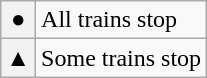<table class="wikitable">
<tr>
<th>●</th>
<td>All trains stop</td>
</tr>
<tr>
<th>▲</th>
<td>Some trains stop</td>
</tr>
</table>
